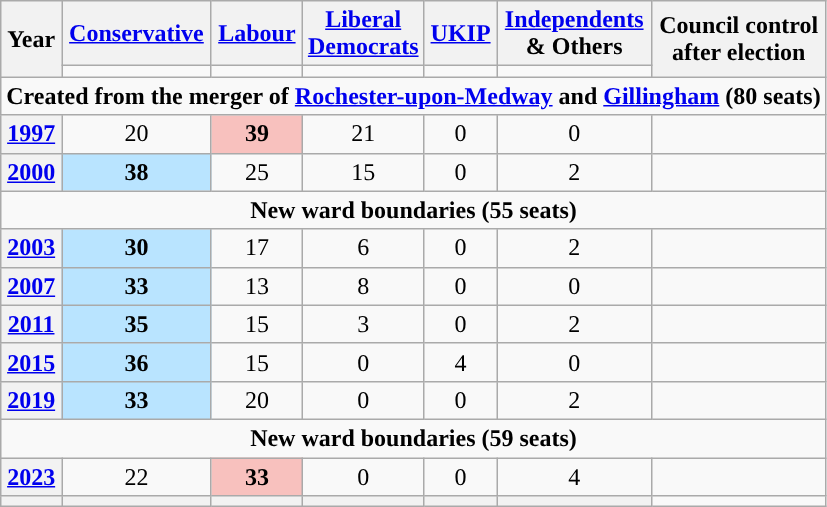<table class="wikitable plainrowheaders" style="text-align:center">
<tr>
<th scope="col" rowspan="2">Year</th>
<th scope="col"><a href='#'>Conservative</a></th>
<th scope="col"><a href='#'>Labour</a></th>
<th scope="col" style="width:1px"><a href='#'>Liberal Democrats</a></th>
<th scope="col"><a href='#'>UKIP</a></th>
<th scope="col"><a href='#'>Independents</a><br>& Others</th>
<th scope="col" rowspan="2" colspan="2">Council control<br>after election</th>
</tr>
<tr>
<td style="background:"></td>
<td style="background:"></td>
<td style="background:"></td>
<td style="background:"></td>
<td style="background:"></td>
</tr>
<tr>
<td colspan="9"><strong>Created from the merger of <a href='#'>Rochester-upon-Medway</a> and <a href='#'>Gillingham</a> (80 seats)</strong></td>
</tr>
<tr>
<th scope="row"><a href='#'>1997</a></th>
<td>20</td>
<td style="background:#F8C1BE;"><strong>39</strong></td>
<td>21</td>
<td>0</td>
<td>0</td>
<td></td>
</tr>
<tr>
<th scope="row"><a href='#'>2000</a></th>
<td style="background:#B9E4FF;"><strong>38</strong></td>
<td>25</td>
<td>15</td>
<td>0</td>
<td>2</td>
<td></td>
</tr>
<tr>
<td colspan="9"><strong>New ward boundaries (55 seats)</strong></td>
</tr>
<tr>
<th scope="row"><a href='#'>2003</a></th>
<td style="background:#B9E4FF;"><strong>30</strong></td>
<td>17</td>
<td>6</td>
<td>0</td>
<td>2</td>
<td></td>
</tr>
<tr>
<th scope="row"><a href='#'>2007</a></th>
<td style="background:#B9E4FF;"><strong>33</strong></td>
<td>13</td>
<td>8</td>
<td>0</td>
<td>0</td>
<td></td>
</tr>
<tr>
<th scope="row"><a href='#'>2011</a></th>
<td style="background:#B9E4FF;"><strong>35</strong></td>
<td>15</td>
<td>3</td>
<td>0</td>
<td>2</td>
<td></td>
</tr>
<tr>
<th scope="row"><a href='#'>2015</a></th>
<td style="background:#B9E4FF;"><strong>36</strong></td>
<td>15</td>
<td>0</td>
<td>4</td>
<td>0</td>
<td></td>
</tr>
<tr>
<th scope="row"><a href='#'>2019</a></th>
<td style="background:#B9E4FF;"><strong>33</strong></td>
<td>20</td>
<td>0</td>
<td>0</td>
<td>2</td>
<td></td>
</tr>
<tr>
<td colspan="9"><strong>New ward boundaries (59 seats)</strong></td>
</tr>
<tr>
<th scope="row"><a href='#'>2023</a></th>
<td>22</td>
<td style="background:#F8C1BE;"><strong>33</strong></td>
<td>0</td>
<td>0</td>
<td>4</td>
<td></td>
</tr>
<tr>
<th></th>
<th style="background-color: "></th>
<th style="background-color: "></th>
<th style="background-color: "></th>
<th style="background-color: "></th>
<th style="background-color: "></th>
</tr>
</table>
